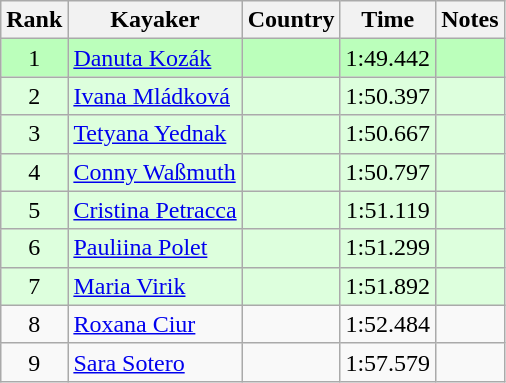<table class="wikitable" style="text-align:center">
<tr>
<th>Rank</th>
<th>Kayaker</th>
<th>Country</th>
<th>Time</th>
<th>Notes</th>
</tr>
<tr bgcolor=bbffbb>
<td>1</td>
<td align="left"><a href='#'>Danuta Kozák</a></td>
<td align="left"></td>
<td>1:49.442</td>
<td></td>
</tr>
<tr bgcolor=ddffdd>
<td>2</td>
<td align="left"><a href='#'>Ivana Mládková</a></td>
<td align="left"></td>
<td>1:50.397</td>
<td></td>
</tr>
<tr bgcolor=ddffdd>
<td>3</td>
<td align="left"><a href='#'>Tetyana Yednak</a></td>
<td align="left"></td>
<td>1:50.667</td>
<td></td>
</tr>
<tr bgcolor=ddffdd>
<td>4</td>
<td align="left"><a href='#'>Conny Waßmuth</a></td>
<td align="left"></td>
<td>1:50.797</td>
<td></td>
</tr>
<tr bgcolor=ddffdd>
<td>5</td>
<td align="left"><a href='#'>Cristina Petracca</a></td>
<td align="left"></td>
<td>1:51.119</td>
<td></td>
</tr>
<tr bgcolor=ddffdd>
<td>6</td>
<td align="left"><a href='#'>Pauliina Polet</a></td>
<td align="left"></td>
<td>1:51.299</td>
<td></td>
</tr>
<tr bgcolor=ddffdd>
<td>7</td>
<td align="left"><a href='#'>Maria Virik</a></td>
<td align="left"></td>
<td>1:51.892</td>
<td></td>
</tr>
<tr>
<td>8</td>
<td align="left"><a href='#'>Roxana Ciur</a></td>
<td align="left"></td>
<td>1:52.484</td>
<td></td>
</tr>
<tr>
<td>9</td>
<td align="left"><a href='#'>Sara Sotero</a></td>
<td align="left"></td>
<td>1:57.579</td>
<td></td>
</tr>
</table>
